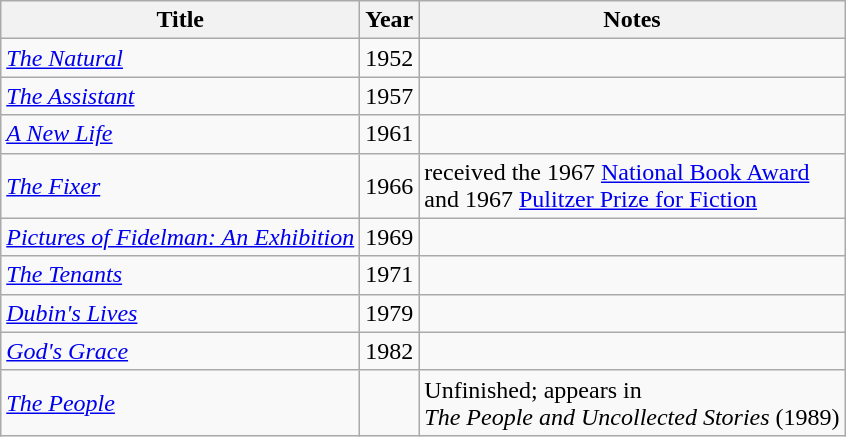<table class="wikitable">
<tr>
<th>Title</th>
<th>Year</th>
<th>Notes</th>
</tr>
<tr>
<td><em><a href='#'>The Natural</a></em></td>
<td>1952</td>
<td></td>
</tr>
<tr>
<td><em><a href='#'>The Assistant</a></em></td>
<td>1957</td>
<td></td>
</tr>
<tr>
<td><em><a href='#'>A New Life</a></em></td>
<td>1961</td>
<td></td>
</tr>
<tr>
<td><em><a href='#'>The Fixer</a></em></td>
<td>1966</td>
<td>received the 1967 <a href='#'>National Book Award</a><br>and 1967 <a href='#'>Pulitzer Prize for Fiction</a></td>
</tr>
<tr>
<td><em><a href='#'> Pictures of Fidelman: An Exhibition</a></em></td>
<td>1969</td>
<td></td>
</tr>
<tr>
<td><em><a href='#'>The Tenants</a></em></td>
<td>1971</td>
<td></td>
</tr>
<tr>
<td><em><a href='#'>Dubin's Lives</a></em></td>
<td>1979</td>
<td></td>
</tr>
<tr>
<td><em><a href='#'>God's Grace</a></em></td>
<td>1982</td>
<td></td>
</tr>
<tr>
<td><em><a href='#'>The People</a></em></td>
<td></td>
<td>Unfinished; appears in<br><em>The People and Uncollected Stories</em> (1989)</td>
</tr>
</table>
